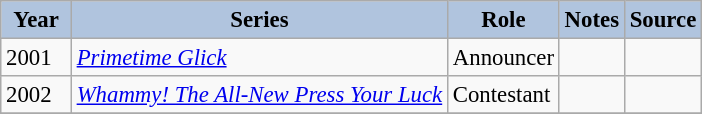<table class="wikitable sortable plainrowheaders" style="width=95%;  font-size: 95%;">
<tr>
<th style="background:#b0c4de; width:40px;">Year </th>
<th style="background:#b0c4de;">Series</th>
<th style="background:#b0c4de;">Role</th>
<th style="background:#b0c4de;" class="unsortable">Notes</th>
<th style="background:#b0c4de;" class="unsortable">Source</th>
</tr>
<tr>
<td>2001</td>
<td><em><a href='#'>Primetime Glick</a></em></td>
<td>Announcer</td>
<td> </td>
<td> </td>
</tr>
<tr>
<td>2002</td>
<td><em><a href='#'>Whammy! The All-New Press Your Luck</a></em></td>
<td>Contestant</td>
<td> </td>
<td></td>
</tr>
<tr>
</tr>
</table>
